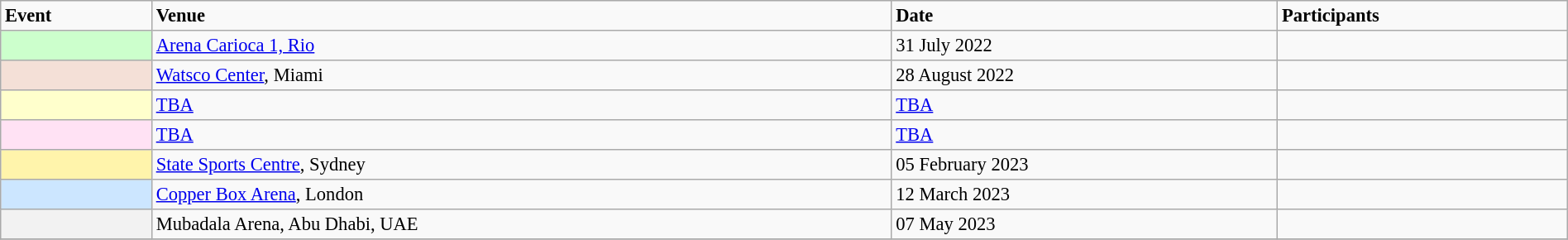<table class="wikitable" style="text-align: left; font-size: 94%; width: 100%;">
<tr>
<td><strong>Event</strong></td>
<td><strong>Venue</strong></td>
<td><strong>Date</strong></td>
<td><strong>Participants</strong></td>
</tr>
<tr>
<th scope="row" align="center" style="background: #ccffcc;  text-align: left"></th>
<td><a href='#'>Arena Carioca 1, Rio</a></td>
<td>31 July 2022</td>
<td></td>
</tr>
<tr>
<th scope="row" align="center" style="background: #f4e0d7;  text-align: left"></th>
<td><a href='#'>Watsco Center</a>, Miami</td>
<td>28 August 2022</td>
</tr>
<tr>
<th scope="row" align="center" style="background: #ffffcc;  text-align: left"></th>
<td><a href='#'>TBA</a></td>
<td><a href='#'>TBA</a></td>
<td></td>
</tr>
<tr>
<th scope="row" align="center" style="background: #ffe2f4;  text-align: left"></th>
<td><a href='#'>TBA</a></td>
<td><a href='#'>TBA</a></td>
<td></td>
</tr>
<tr>
<th scope="row" align="center" style="background: #fff4ab;  text-align: left"></th>
<td><a href='#'>State Sports Centre</a>, Sydney</td>
<td>05 February 2023</td>
<td></td>
</tr>
<tr>
<th scope="row" align="center" style="background: #cce6ff;  text-align: left"></th>
<td><a href='#'>Copper Box Arena</a>, London</td>
<td>12 March 2023</td>
<td></td>
</tr>
<tr>
<th scope="row" align="center" style="background: #cde6gf;  text-align: left"></th>
<td>Mubadala Arena, Abu Dhabi, UAE</td>
<td>07 May 2023</td>
<td></td>
</tr>
<tr>
</tr>
</table>
